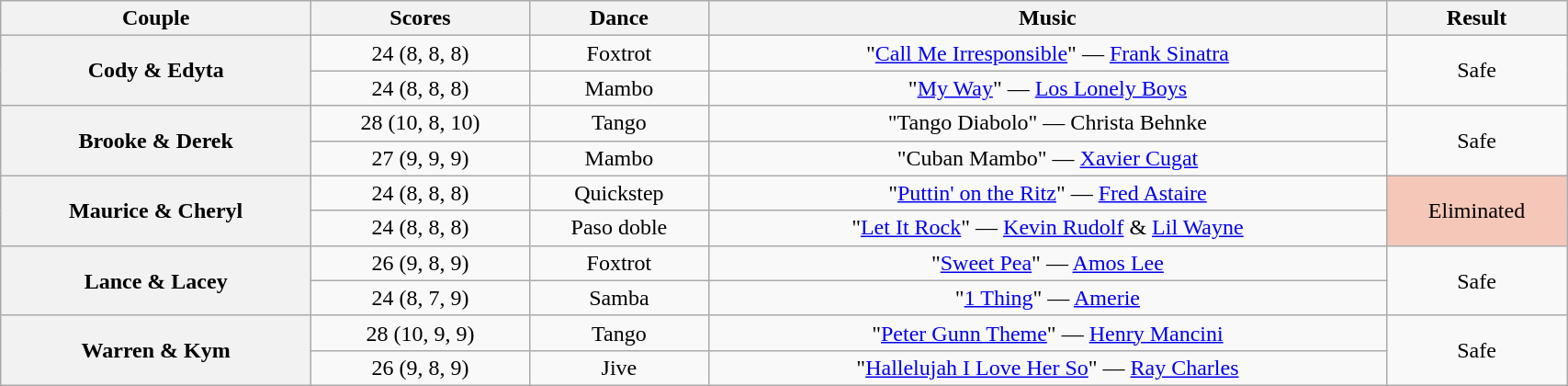<table class="wikitable sortable" style="text-align:center; width:90%">
<tr>
<th scope="col">Couple</th>
<th scope="col">Scores</th>
<th scope="col" class="unsortable">Dance</th>
<th scope="col" class="unsortable">Music</th>
<th scope="col" class="unsortable">Result</th>
</tr>
<tr>
<th scope="row" rowspan="2">Cody & Edyta</th>
<td>24 (8, 8, 8)</td>
<td>Foxtrot</td>
<td>"<a href='#'>Call Me Irresponsible</a>" — <a href='#'>Frank Sinatra</a></td>
<td rowspan="2">Safe</td>
</tr>
<tr>
<td>24 (8, 8, 8)</td>
<td>Mambo</td>
<td>"<a href='#'>My Way</a>" — <a href='#'>Los Lonely Boys</a></td>
</tr>
<tr>
<th scope="row" rowspan="2">Brooke & Derek</th>
<td>28 (10, 8, 10)</td>
<td>Tango</td>
<td>"Tango Diabolo" — Christa Behnke</td>
<td rowspan="2">Safe</td>
</tr>
<tr>
<td>27 (9, 9, 9)</td>
<td>Mambo</td>
<td>"Cuban Mambo" — <a href='#'>Xavier Cugat</a></td>
</tr>
<tr>
<th scope="row" rowspan="2">Maurice & Cheryl</th>
<td>24 (8, 8, 8)</td>
<td>Quickstep</td>
<td>"<a href='#'>Puttin' on the Ritz</a>" — <a href='#'>Fred Astaire</a></td>
<td rowspan="2" bgcolor=f4c7b8>Eliminated</td>
</tr>
<tr>
<td>24 (8, 8, 8)</td>
<td>Paso doble</td>
<td>"<a href='#'>Let It Rock</a>" — <a href='#'>Kevin Rudolf</a> & <a href='#'>Lil Wayne</a></td>
</tr>
<tr>
<th scope="row" rowspan="2">Lance & Lacey</th>
<td>26 (9, 8, 9)</td>
<td>Foxtrot</td>
<td>"<a href='#'>Sweet Pea</a>" — <a href='#'>Amos Lee</a></td>
<td rowspan="2">Safe</td>
</tr>
<tr>
<td>24 (8, 7, 9)</td>
<td>Samba</td>
<td>"<a href='#'>1 Thing</a>" — <a href='#'>Amerie</a></td>
</tr>
<tr>
<th scope="row" rowspan="2">Warren & Kym</th>
<td>28 (10, 9, 9)</td>
<td>Tango</td>
<td>"<a href='#'>Peter Gunn Theme</a>" — <a href='#'>Henry Mancini</a></td>
<td rowspan="2">Safe</td>
</tr>
<tr>
<td>26 (9, 8, 9)</td>
<td>Jive</td>
<td>"<a href='#'>Hallelujah I Love Her So</a>" — <a href='#'>Ray Charles</a></td>
</tr>
</table>
